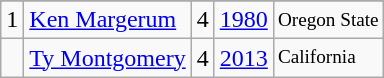<table class="wikitable">
<tr>
</tr>
<tr>
<td>1</td>
<td><a href='#'>Ken Margerum</a></td>
<td>4</td>
<td><a href='#'>1980</a></td>
<td style="font-size:80%;">Oregon State</td>
</tr>
<tr>
<td></td>
<td><a href='#'>Ty Montgomery</a></td>
<td>4</td>
<td><a href='#'>2013</a></td>
<td style="font-size:80%;">California</td>
</tr>
</table>
